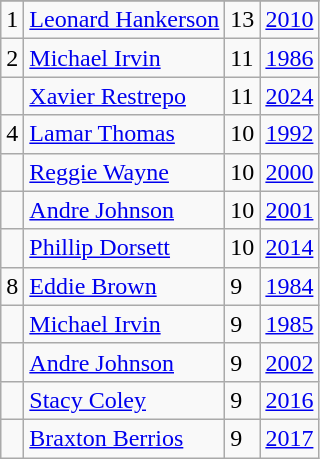<table class="wikitable">
<tr>
</tr>
<tr>
<td>1</td>
<td><a href='#'>Leonard Hankerson</a></td>
<td>13</td>
<td><a href='#'>2010</a></td>
</tr>
<tr>
<td>2</td>
<td><a href='#'>Michael Irvin</a></td>
<td>11</td>
<td><a href='#'>1986</a></td>
</tr>
<tr>
<td></td>
<td><a href='#'>Xavier Restrepo</a></td>
<td>11</td>
<td><a href='#'>2024</a></td>
</tr>
<tr>
<td>4</td>
<td><a href='#'>Lamar Thomas</a></td>
<td>10</td>
<td><a href='#'>1992</a></td>
</tr>
<tr>
<td></td>
<td><a href='#'>Reggie Wayne</a></td>
<td>10</td>
<td><a href='#'>2000</a></td>
</tr>
<tr>
<td></td>
<td><a href='#'>Andre Johnson</a></td>
<td>10</td>
<td><a href='#'>2001</a></td>
</tr>
<tr>
<td></td>
<td><a href='#'>Phillip Dorsett</a></td>
<td>10</td>
<td><a href='#'>2014</a></td>
</tr>
<tr>
<td>8</td>
<td><a href='#'>Eddie Brown</a></td>
<td>9</td>
<td><a href='#'>1984</a></td>
</tr>
<tr>
<td></td>
<td><a href='#'>Michael Irvin</a></td>
<td>9</td>
<td><a href='#'>1985</a></td>
</tr>
<tr>
<td></td>
<td><a href='#'>Andre Johnson</a></td>
<td>9</td>
<td><a href='#'>2002</a></td>
</tr>
<tr>
<td></td>
<td><a href='#'>Stacy Coley</a></td>
<td>9</td>
<td><a href='#'>2016</a></td>
</tr>
<tr>
<td></td>
<td><a href='#'>Braxton Berrios</a></td>
<td>9</td>
<td><a href='#'>2017</a></td>
</tr>
</table>
